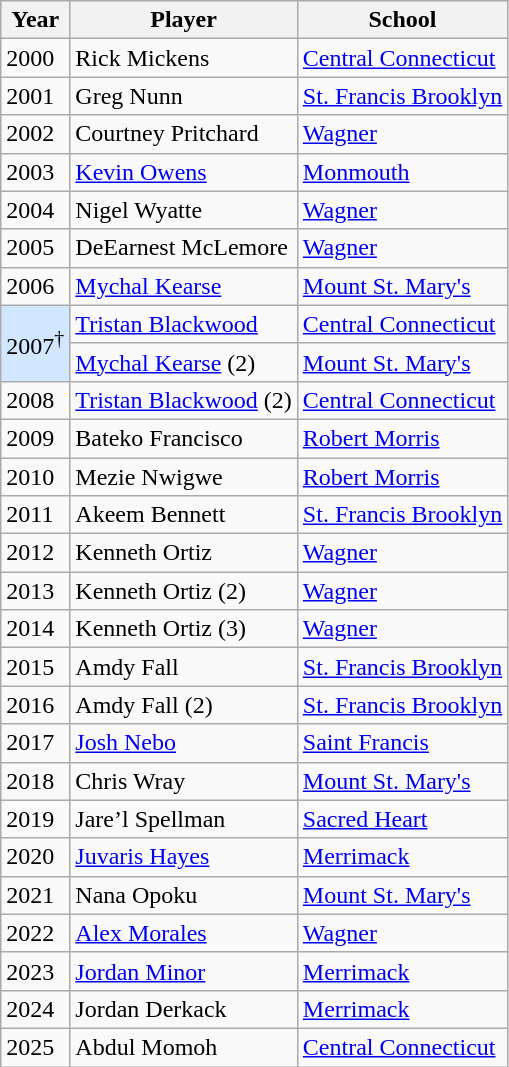<table class="wikitable sortable">
<tr>
<th>Year</th>
<th>Player</th>
<th>School</th>
</tr>
<tr>
<td>2000</td>
<td>Rick Mickens</td>
<td><a href='#'>Central Connecticut</a></td>
</tr>
<tr>
<td>2001</td>
<td>Greg Nunn</td>
<td><a href='#'>St. Francis Brooklyn</a></td>
</tr>
<tr>
<td>2002</td>
<td>Courtney Pritchard</td>
<td><a href='#'>Wagner</a></td>
</tr>
<tr>
<td>2003</td>
<td><a href='#'>Kevin Owens</a></td>
<td><a href='#'>Monmouth</a></td>
</tr>
<tr>
<td>2004</td>
<td>Nigel Wyatte</td>
<td><a href='#'>Wagner</a></td>
</tr>
<tr>
<td>2005</td>
<td>DeEarnest McLemore</td>
<td><a href='#'>Wagner</a></td>
</tr>
<tr>
<td>2006</td>
<td><a href='#'>Mychal Kearse</a></td>
<td><a href='#'>Mount St. Mary's</a></td>
</tr>
<tr>
<td rowspan=2; style="background-color:#D0E7FF;">2007<sup>†</sup></td>
<td><a href='#'>Tristan Blackwood</a></td>
<td><a href='#'>Central Connecticut</a></td>
</tr>
<tr>
<td><a href='#'>Mychal Kearse</a> (2)</td>
<td><a href='#'>Mount St. Mary's</a></td>
</tr>
<tr>
<td>2008</td>
<td><a href='#'>Tristan Blackwood</a> (2)</td>
<td><a href='#'>Central Connecticut</a></td>
</tr>
<tr>
<td>2009</td>
<td>Bateko Francisco</td>
<td><a href='#'>Robert Morris</a></td>
</tr>
<tr>
<td>2010</td>
<td>Mezie Nwigwe</td>
<td><a href='#'>Robert Morris</a></td>
</tr>
<tr>
<td>2011</td>
<td>Akeem Bennett</td>
<td><a href='#'>St. Francis Brooklyn</a></td>
</tr>
<tr>
<td>2012</td>
<td>Kenneth Ortiz</td>
<td><a href='#'>Wagner</a></td>
</tr>
<tr>
<td>2013</td>
<td>Kenneth Ortiz (2)</td>
<td><a href='#'>Wagner</a></td>
</tr>
<tr>
<td>2014</td>
<td>Kenneth Ortiz (3)</td>
<td><a href='#'>Wagner</a></td>
</tr>
<tr>
<td>2015</td>
<td>Amdy Fall</td>
<td><a href='#'>St. Francis Brooklyn</a></td>
</tr>
<tr>
<td>2016</td>
<td>Amdy Fall (2)</td>
<td><a href='#'>St. Francis Brooklyn</a></td>
</tr>
<tr>
<td>2017</td>
<td><a href='#'>Josh Nebo</a></td>
<td><a href='#'>Saint Francis</a></td>
</tr>
<tr>
<td>2018</td>
<td>Chris Wray</td>
<td><a href='#'>Mount St. Mary's</a></td>
</tr>
<tr>
<td>2019</td>
<td>Jare’l Spellman</td>
<td><a href='#'>Sacred Heart</a></td>
</tr>
<tr>
<td>2020</td>
<td><a href='#'>Juvaris Hayes</a></td>
<td><a href='#'>Merrimack</a></td>
</tr>
<tr>
<td>2021</td>
<td>Nana Opoku</td>
<td><a href='#'>Mount St. Mary's</a></td>
</tr>
<tr>
<td>2022</td>
<td><a href='#'>Alex Morales</a></td>
<td><a href='#'>Wagner</a></td>
</tr>
<tr>
<td>2023</td>
<td><a href='#'>Jordan Minor</a></td>
<td><a href='#'>Merrimack</a></td>
</tr>
<tr>
<td>2024</td>
<td>Jordan Derkack</td>
<td><a href='#'>Merrimack</a></td>
</tr>
<tr>
<td>2025</td>
<td>Abdul Momoh</td>
<td><a href='#'>Central Connecticut</a></td>
</tr>
</table>
